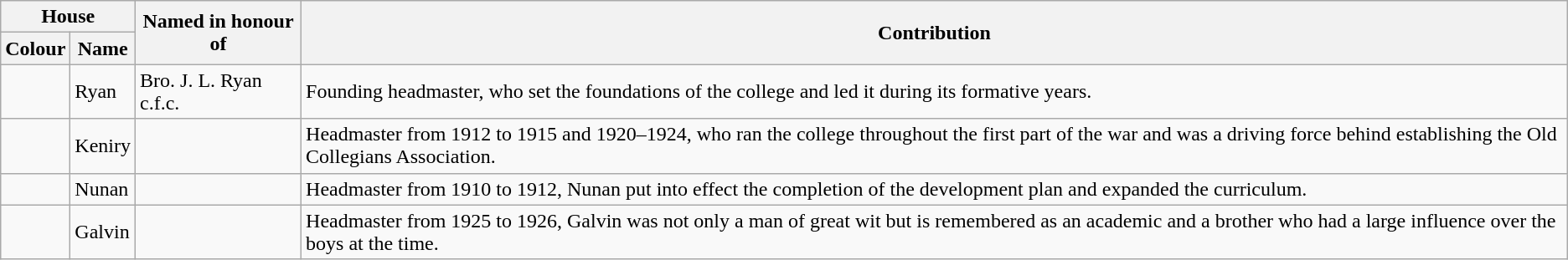<table class="wikitable">
<tr>
<th colspan=2>House</th>
<th rowspan=2>Named in honour of</th>
<th rowspan=2>Contribution</th>
</tr>
<tr>
<th>Colour</th>
<th>Name</th>
</tr>
<tr>
<td align=center></td>
<td>Ryan</td>
<td>Bro. J. L. Ryan c.f.c.</td>
<td>Founding headmaster, who set the foundations of the college and led it during its formative years.</td>
</tr>
<tr>
<td align=center></td>
<td>Keniry</td>
<td></td>
<td>Headmaster from 1912 to 1915 and 1920–1924, who ran the college throughout the first part of the war and was a driving force behind establishing the Old Collegians Association.</td>
</tr>
<tr>
<td align=center></td>
<td>Nunan</td>
<td></td>
<td>Headmaster from 1910 to 1912, Nunan put into effect the completion of the development plan and expanded the curriculum.</td>
</tr>
<tr>
<td align=center></td>
<td>Galvin</td>
<td></td>
<td>Headmaster from 1925 to 1926, Galvin was not only a man of great wit but is remembered as an academic and a brother who had a large influence over the boys at the time.</td>
</tr>
</table>
